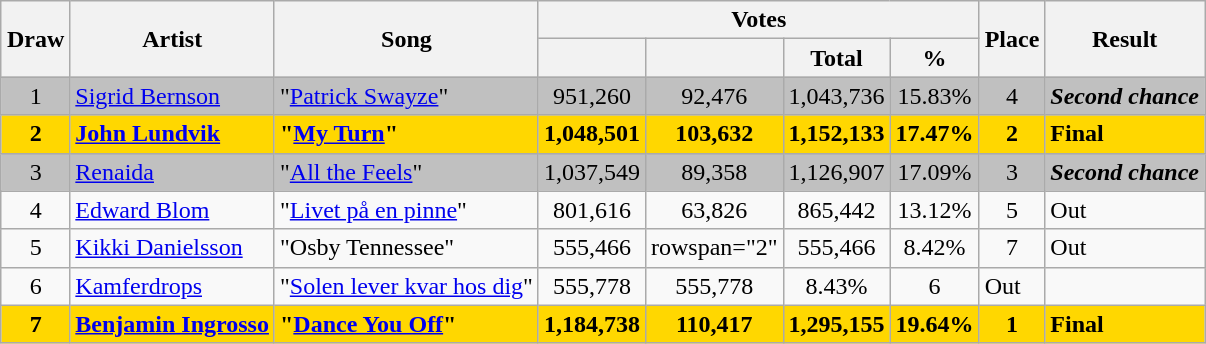<table class="sortable wikitable" style="margin: 1em auto 1em auto; text-align:center;">
<tr>
<th rowspan="2">Draw</th>
<th rowspan="2">Artist</th>
<th rowspan="2">Song</th>
<th colspan="4" class="unsortable">Votes</th>
<th rowspan="2">Place</th>
<th rowspan="2">Result</th>
</tr>
<tr>
<th></th>
<th></th>
<th>Total</th>
<th>%</th>
</tr>
<tr style="background:silver;">
<td>1</td>
<td align="left"><a href='#'>Sigrid Bernson</a></td>
<td align="left">"<a href='#'>Patrick Swayze</a>"</td>
<td>951,260</td>
<td>92,476</td>
<td>1,043,736</td>
<td>15.83%</td>
<td>4</td>
<td align="left"><strong><em>Second chance</em></strong></td>
</tr>
<tr style="background:gold;">
<td><strong>2</strong></td>
<td align="left"><strong><a href='#'>John Lundvik</a></strong></td>
<td align="left"><strong>"<a href='#'>My Turn</a>"</strong></td>
<td><strong>1,048,501</strong></td>
<td><strong>103,632</strong></td>
<td><strong>1,152,133 </strong></td>
<td><strong>17.47%</strong></td>
<td><strong>2</strong></td>
<td align="left"><strong>Final</strong></td>
</tr>
<tr style="background:silver;">
<td>3</td>
<td align="left"><a href='#'>Renaida</a></td>
<td align="left">"<a href='#'>All the Feels</a>"</td>
<td>1,037,549</td>
<td>89,358</td>
<td>1,126,907</td>
<td>17.09%</td>
<td>3</td>
<td align="left"><strong><em>Second chance</em></strong></td>
</tr>
<tr>
<td>4</td>
<td align="left"><a href='#'>Edward Blom</a></td>
<td align="left">"<a href='#'>Livet på en pinne</a>"</td>
<td>801,616</td>
<td>63,826</td>
<td>865,442</td>
<td>13.12%</td>
<td>5</td>
<td align="left">Out</td>
</tr>
<tr>
<td>5</td>
<td align="left"><a href='#'>Kikki Danielsson</a></td>
<td align="left">"Osby Tennessee"</td>
<td>555,466</td>
<td>rowspan="2" </td>
<td>555,466</td>
<td>8.42%</td>
<td>7</td>
<td align="left">Out</td>
</tr>
<tr>
<td>6</td>
<td align="left"><a href='#'>Kamferdrops</a></td>
<td align="left">"<a href='#'>Solen lever kvar hos dig</a>"</td>
<td>555,778</td>
<td>555,778</td>
<td>8.43%</td>
<td>6</td>
<td align="left">Out</td>
</tr>
<tr style="background:gold;">
<td><strong>7</strong></td>
<td align="left"><strong><a href='#'>Benjamin Ingrosso</a></strong></td>
<td align="left"><strong>"<a href='#'>Dance You Off</a>"</strong></td>
<td><strong>1,184,738</strong></td>
<td><strong>110,417</strong></td>
<td><strong>1,295,155 </strong></td>
<td><strong>19.64%</strong></td>
<td><strong>1</strong></td>
<td align="left"><strong>Final </strong></td>
</tr>
</table>
